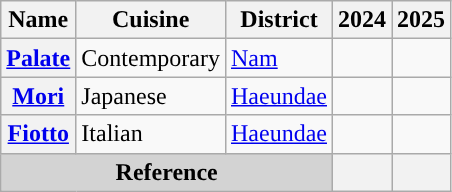<table class="wikitable sortable plainrowheaders" style="text-align:left;"">
<tr>
<th scope="col">Name</th>
<th scope="col">Cuisine</th>
<th scope="col">District</th>
<th scope="col">2024</th>
<th scope="col">2025</th>
</tr>
<tr>
<th scope="row"><a href='#'>Palate</a></th>
<td>Contemporary</td>
<td><a href='#'>Nam</a></td>
<td></td>
<td></td>
</tr>
<tr>
<th scope="row"><a href='#'>Mori</a></th>
<td>Japanese</td>
<td><a href='#'>Haeundae</a></td>
<td></td>
<td></td>
</tr>
<tr>
<th scope="row"><a href='#'>Fiotto</a></th>
<td>Italian</td>
<td><a href='#'>Haeundae</a></td>
<td></td>
<td></td>
</tr>
<tr>
<th colspan="3" style="text-align: center;background: lightgray;">Reference</th>
<th></th>
<th></th>
</tr>
</table>
